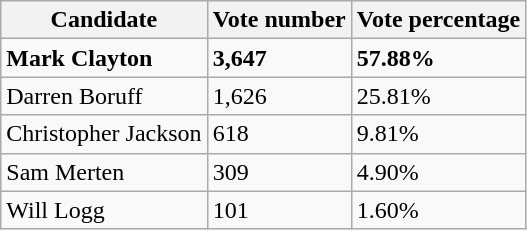<table class="wikitable">
<tr>
<th>Candidate</th>
<th>Vote number</th>
<th>Vote percentage</th>
</tr>
<tr>
<td><strong>Mark Clayton</strong></td>
<td><strong>3,647</strong></td>
<td><strong>57.88%</strong></td>
</tr>
<tr>
<td>Darren Boruff</td>
<td>1,626</td>
<td>25.81%</td>
</tr>
<tr>
<td>Christopher Jackson</td>
<td>618</td>
<td>9.81%</td>
</tr>
<tr>
<td>Sam Merten</td>
<td>309</td>
<td>4.90%</td>
</tr>
<tr>
<td>Will Logg</td>
<td>101</td>
<td>1.60%</td>
</tr>
</table>
